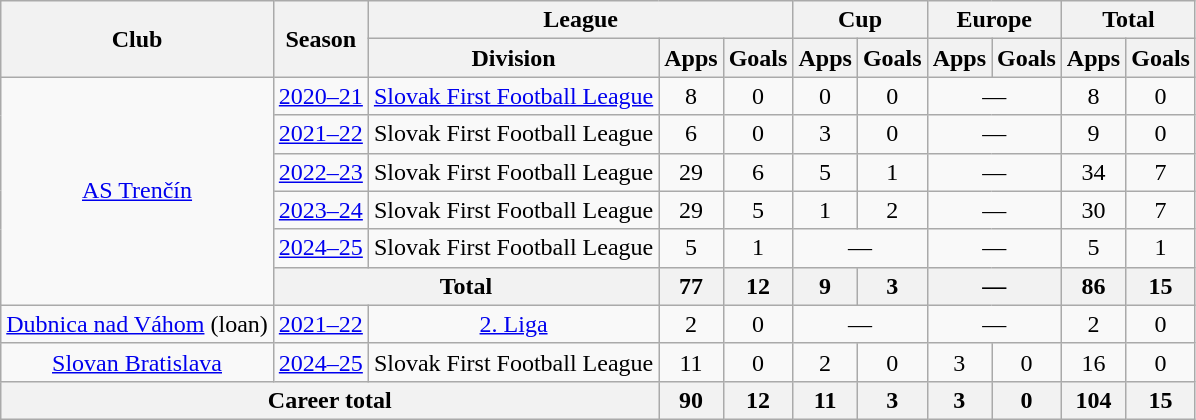<table class="wikitable" style="text-align:center">
<tr>
<th rowspan="2">Club</th>
<th rowspan="2">Season</th>
<th colspan="3">League</th>
<th colspan="2">Cup</th>
<th colspan="2">Europe</th>
<th colspan="2">Total</th>
</tr>
<tr>
<th>Division</th>
<th>Apps</th>
<th>Goals</th>
<th>Apps</th>
<th>Goals</th>
<th>Apps</th>
<th>Goals</th>
<th>Apps</th>
<th>Goals</th>
</tr>
<tr>
<td rowspan="6"><a href='#'>AS Trenčín</a></td>
<td><a href='#'>2020–21</a></td>
<td><a href='#'>Slovak First Football League</a></td>
<td>8</td>
<td>0</td>
<td>0</td>
<td>0</td>
<td colspan="2">—</td>
<td>8</td>
<td>0</td>
</tr>
<tr>
<td><a href='#'>2021–22</a></td>
<td>Slovak First Football League</td>
<td>6</td>
<td>0</td>
<td>3</td>
<td>0</td>
<td colspan="2">—</td>
<td>9</td>
<td>0</td>
</tr>
<tr>
<td><a href='#'>2022–23</a></td>
<td>Slovak First Football League</td>
<td>29</td>
<td>6</td>
<td>5</td>
<td>1</td>
<td colspan="2">—</td>
<td>34</td>
<td>7</td>
</tr>
<tr>
<td><a href='#'>2023–24</a></td>
<td>Slovak First Football League</td>
<td>29</td>
<td>5</td>
<td>1</td>
<td>2</td>
<td colspan="2">—</td>
<td>30</td>
<td>7</td>
</tr>
<tr>
<td><a href='#'>2024–25</a></td>
<td>Slovak First Football League</td>
<td>5</td>
<td>1</td>
<td colspan="2">—</td>
<td colspan="2">—</td>
<td>5</td>
<td>1</td>
</tr>
<tr>
<th colspan="2">Total</th>
<th>77</th>
<th>12</th>
<th>9</th>
<th>3</th>
<th colspan="2">—</th>
<th>86</th>
<th>15</th>
</tr>
<tr>
<td><a href='#'>Dubnica nad Váhom</a> (loan)</td>
<td><a href='#'>2021–22</a></td>
<td><a href='#'>2. Liga</a></td>
<td>2</td>
<td>0</td>
<td colspan="2">—</td>
<td colspan="2">—</td>
<td>2</td>
<td>0</td>
</tr>
<tr>
<td><a href='#'>Slovan Bratislava</a></td>
<td><a href='#'>2024–25</a></td>
<td>Slovak First Football League</td>
<td>11</td>
<td>0</td>
<td>2</td>
<td>0</td>
<td>3</td>
<td>0</td>
<td>16</td>
<td>0</td>
</tr>
<tr>
<th colspan="3">Career total</th>
<th>90</th>
<th>12</th>
<th>11</th>
<th>3</th>
<th>3</th>
<th>0</th>
<th>104</th>
<th>15</th>
</tr>
</table>
